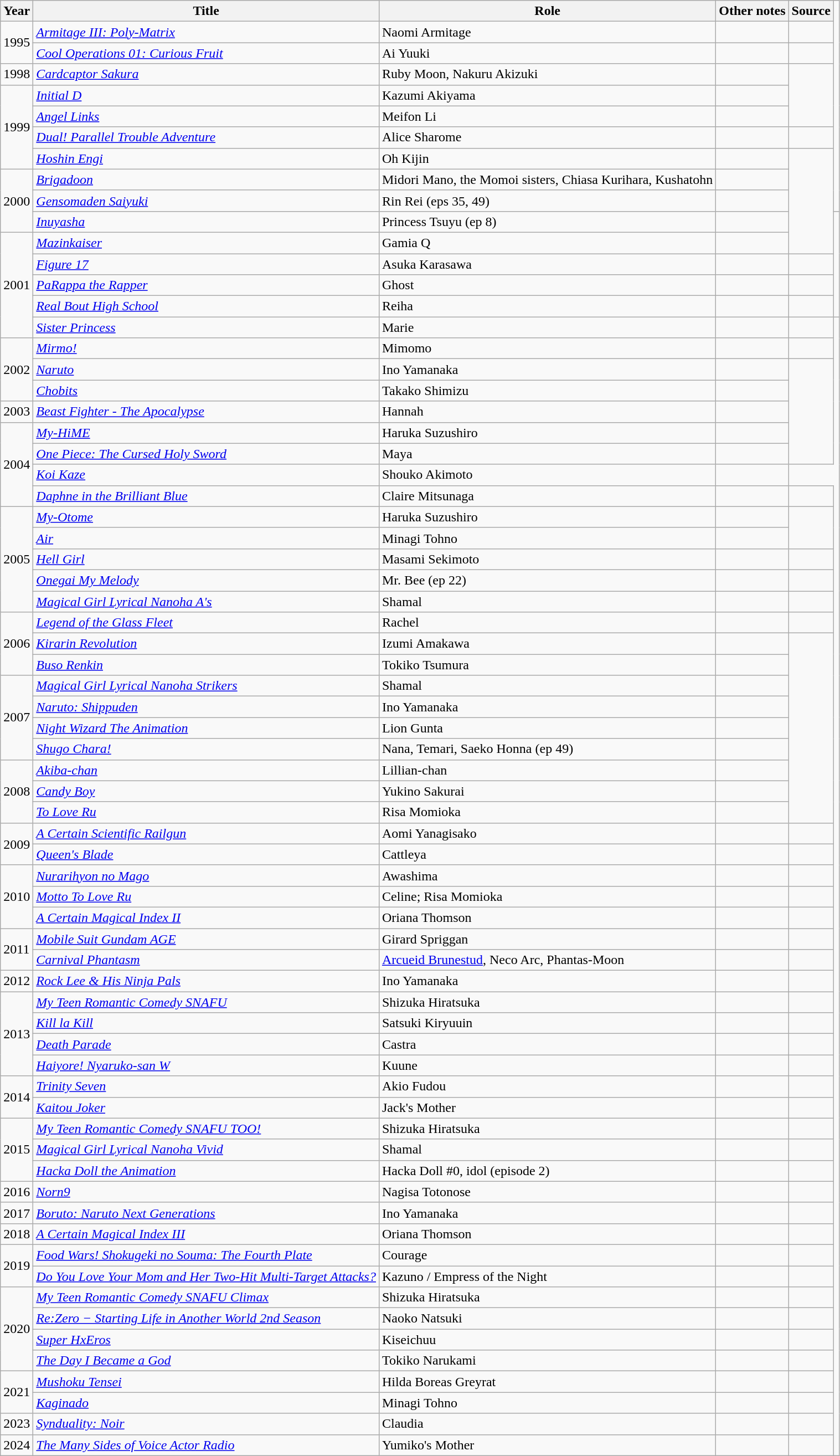<table class="wikitable">
<tr>
<th>Year</th>
<th>Title</th>
<th>Role</th>
<th>Other notes</th>
<th>Source</th>
</tr>
<tr>
<td rowspan="2">1995</td>
<td><em><a href='#'>Armitage III: Poly-Matrix</a></em></td>
<td>Naomi Armitage</td>
<td></td>
<td></td>
</tr>
<tr>
<td><em><a href='#'>Cool Operations 01: Curious Fruit</a></em></td>
<td>Ai Yuuki</td>
<td></td>
<td></td>
</tr>
<tr>
<td>1998</td>
<td><em><a href='#'>Cardcaptor Sakura</a></em></td>
<td>Ruby Moon, Nakuru Akizuki</td>
<td></td>
<td rowspan="3"></td>
</tr>
<tr>
<td rowspan="4">1999</td>
<td><em><a href='#'>Initial D</a></em></td>
<td>Kazumi Akiyama</td>
<td></td>
</tr>
<tr>
<td><em><a href='#'>Angel Links</a></em></td>
<td>Meifon Li</td>
<td></td>
</tr>
<tr>
<td><em><a href='#'>Dual! Parallel Trouble Adventure</a></em></td>
<td>Alice Sharome</td>
<td></td>
<td></td>
</tr>
<tr>
<td><em><a href='#'>Hoshin Engi</a></em></td>
<td>Oh Kijin</td>
<td></td>
<td rowspan="5"></td>
</tr>
<tr>
<td rowspan="3">2000</td>
<td><em><a href='#'>Brigadoon</a></em></td>
<td>Midori Mano, the Momoi sisters, Chiasa Kurihara, Kushatohn</td>
<td></td>
</tr>
<tr>
<td><em><a href='#'>Gensomaden Saiyuki</a></em></td>
<td>Rin Rei (eps 35, 49)</td>
<td></td>
</tr>
<tr>
<td><em><a href='#'>Inuyasha</a></em></td>
<td>Princess Tsuyu (ep 8)</td>
<td></td>
<td rowspan="5"></td>
</tr>
<tr>
<td rowspan="5">2001</td>
<td><em><a href='#'>Mazinkaiser</a></em></td>
<td>Gamia Q</td>
<td></td>
</tr>
<tr>
<td><em><a href='#'>Figure 17</a></em></td>
<td>Asuka Karasawa</td>
<td></td>
</tr>
<tr>
<td><em><a href='#'>PaRappa the Rapper</a></em></td>
<td>Ghost</td>
<td></td>
<td></td>
</tr>
<tr>
<td><em><a href='#'>Real Bout High School</a></em></td>
<td>Reiha</td>
<td></td>
<td></td>
</tr>
<tr>
<td><em><a href='#'>Sister Princess</a></em></td>
<td>Marie</td>
<td></td>
<td></td>
</tr>
<tr>
<td rowspan="3">2002</td>
<td><em><a href='#'>Mirmo!</a></em></td>
<td>Mimomo</td>
<td></td>
<td></td>
</tr>
<tr>
<td><em><a href='#'>Naruto</a></em></td>
<td>Ino Yamanaka</td>
<td></td>
<td rowspan="5"></td>
</tr>
<tr>
<td><em><a href='#'>Chobits</a></em></td>
<td>Takako Shimizu</td>
<td></td>
</tr>
<tr>
<td rowspan="1">2003</td>
<td><em><a href='#'>Beast Fighter - The Apocalypse</a></em></td>
<td>Hannah</td>
<td></td>
</tr>
<tr>
<td rowspan="4">2004</td>
<td><em><a href='#'>My-HiME</a></em></td>
<td>Haruka Suzushiro</td>
<td></td>
</tr>
<tr>
<td><em><a href='#'>One Piece: The Cursed Holy Sword</a></em></td>
<td>Maya</td>
<td></td>
</tr>
<tr>
<td><em><a href='#'>Koi Kaze</a></em></td>
<td>Shouko Akimoto</td>
<td></td>
</tr>
<tr>
<td><em><a href='#'>Daphne in the Brilliant Blue</a></em></td>
<td>Claire Mitsunaga</td>
<td></td>
<td></td>
</tr>
<tr>
<td rowspan="5">2005</td>
<td><em><a href='#'>My-Otome</a></em></td>
<td>Haruka Suzushiro</td>
<td></td>
<td rowspan="2"></td>
</tr>
<tr>
<td><em><a href='#'>Air</a></em></td>
<td>Minagi Tohno</td>
<td></td>
</tr>
<tr>
<td><em><a href='#'>Hell Girl</a></em></td>
<td>Masami Sekimoto</td>
<td></td>
<td></td>
</tr>
<tr>
<td><em><a href='#'>Onegai My Melody</a></em></td>
<td>Mr. Bee (ep 22)</td>
<td></td>
<td></td>
</tr>
<tr>
<td><em><a href='#'>Magical Girl Lyrical Nanoha A's</a></em></td>
<td>Shamal</td>
<td></td>
<td></td>
</tr>
<tr>
<td rowspan="3">2006</td>
<td><em><a href='#'>Legend of the Glass Fleet</a></em></td>
<td>Rachel</td>
<td></td>
<td></td>
</tr>
<tr>
<td><em><a href='#'>Kirarin Revolution</a></em></td>
<td>Izumi Amakawa</td>
<td></td>
<td rowspan="9"></td>
</tr>
<tr>
<td><em><a href='#'>Buso Renkin</a></em></td>
<td>Tokiko Tsumura</td>
<td></td>
</tr>
<tr>
<td rowspan="4">2007</td>
<td><em><a href='#'>Magical Girl Lyrical Nanoha Strikers</a></em></td>
<td>Shamal</td>
<td></td>
</tr>
<tr>
<td><em><a href='#'>Naruto: Shippuden</a></em></td>
<td>Ino Yamanaka</td>
<td></td>
</tr>
<tr>
<td><em><a href='#'>Night Wizard The Animation</a></em></td>
<td>Lion Gunta</td>
<td></td>
</tr>
<tr>
<td><em><a href='#'>Shugo Chara!</a></em></td>
<td>Nana, Temari, Saeko Honna (ep 49)</td>
<td></td>
</tr>
<tr>
<td rowspan="3">2008</td>
<td><em><a href='#'>Akiba-chan</a></em></td>
<td>Lillian-chan</td>
<td></td>
</tr>
<tr>
<td><em><a href='#'>Candy Boy</a></em></td>
<td>Yukino Sakurai</td>
<td></td>
</tr>
<tr>
<td><em><a href='#'>To Love Ru</a></em></td>
<td>Risa Momioka</td>
<td></td>
</tr>
<tr>
<td rowspan="2">2009</td>
<td><em><a href='#'>A Certain Scientific Railgun</a></em></td>
<td>Aomi Yanagisako</td>
<td></td>
<td></td>
</tr>
<tr>
<td><em><a href='#'>Queen's Blade</a></em></td>
<td>Cattleya</td>
<td></td>
<td></td>
</tr>
<tr>
<td rowspan="3">2010</td>
<td><em><a href='#'>Nurarihyon no Mago</a></em></td>
<td>Awashima</td>
<td></td>
<td></td>
</tr>
<tr>
<td><em><a href='#'>Motto To Love Ru</a></em></td>
<td>Celine; Risa Momioka</td>
<td></td>
<td></td>
</tr>
<tr>
<td><em><a href='#'>A Certain Magical Index II</a></em></td>
<td>Oriana Thomson</td>
<td></td>
<td></td>
</tr>
<tr>
<td rowspan="2">2011</td>
<td><em><a href='#'>Mobile Suit Gundam AGE</a></em></td>
<td>Girard Spriggan</td>
<td></td>
<td></td>
</tr>
<tr>
<td><em><a href='#'>Carnival Phantasm</a></em></td>
<td><a href='#'>Arcueid Brunestud</a>, Neco Arc, Phantas-Moon</td>
<td></td>
<td></td>
</tr>
<tr>
<td>2012</td>
<td><em><a href='#'>Rock Lee & His Ninja Pals</a></em></td>
<td>Ino Yamanaka</td>
<td></td>
<td></td>
</tr>
<tr>
<td rowspan="4">2013</td>
<td><em><a href='#'>My Teen Romantic Comedy SNAFU</a></em></td>
<td>Shizuka Hiratsuka</td>
<td></td>
<td></td>
</tr>
<tr>
<td><em><a href='#'>Kill la Kill</a></em></td>
<td>Satsuki Kiryuuin</td>
<td></td>
<td></td>
</tr>
<tr>
<td><em><a href='#'>Death Parade</a></em></td>
<td>Castra</td>
<td></td>
<td></td>
</tr>
<tr>
<td><em><a href='#'>Haiyore! Nyaruko-san W</a></em></td>
<td>Kuune</td>
<td></td>
<td></td>
</tr>
<tr>
<td rowspan="2">2014</td>
<td><em><a href='#'>Trinity Seven</a></em></td>
<td>Akio Fudou</td>
<td></td>
<td></td>
</tr>
<tr>
<td><em><a href='#'>Kaitou Joker</a></em></td>
<td>Jack's Mother</td>
<td></td>
<td></td>
</tr>
<tr>
<td rowspan="3">2015</td>
<td><em><a href='#'>My Teen Romantic Comedy SNAFU TOO!</a></em></td>
<td>Shizuka Hiratsuka</td>
<td></td>
<td></td>
</tr>
<tr>
<td><em><a href='#'>Magical Girl Lyrical Nanoha Vivid</a></em></td>
<td>Shamal</td>
<td></td>
<td></td>
</tr>
<tr>
<td><em><a href='#'>Hacka Doll the Animation</a></em></td>
<td>Hacka Doll #0, idol (episode 2)</td>
<td></td>
<td></td>
</tr>
<tr>
<td>2016</td>
<td><em><a href='#'>Norn9</a></em></td>
<td>Nagisa Totonose</td>
<td></td>
<td></td>
</tr>
<tr>
<td>2017</td>
<td><em><a href='#'>Boruto: Naruto Next Generations</a></em></td>
<td>Ino Yamanaka</td>
<td></td>
<td></td>
</tr>
<tr>
<td>2018</td>
<td><em><a href='#'>A Certain Magical Index III</a></em></td>
<td>Oriana Thomson</td>
<td></td>
<td></td>
</tr>
<tr>
<td rowspan="2">2019</td>
<td><em><a href='#'>Food Wars! Shokugeki no Souma: The Fourth Plate</a></em></td>
<td>Courage</td>
<td></td>
<td></td>
</tr>
<tr>
<td><em><a href='#'>Do You Love Your Mom and Her Two-Hit Multi-Target Attacks?</a></em></td>
<td>Kazuno / Empress of the Night</td>
<td></td>
<td></td>
</tr>
<tr>
<td rowspan="4">2020</td>
<td><em><a href='#'>My Teen Romantic Comedy SNAFU Climax</a></em></td>
<td>Shizuka Hiratsuka</td>
<td></td>
<td></td>
</tr>
<tr>
<td><em><a href='#'>Re:Zero − Starting Life in Another World 2nd Season</a></em></td>
<td>Naoko Natsuki</td>
<td></td>
<td></td>
</tr>
<tr>
<td><em><a href='#'>Super HxEros</a></em></td>
<td>Kiseichuu</td>
<td></td>
<td></td>
</tr>
<tr>
<td><em><a href='#'>The Day I Became a God</a></em></td>
<td>Tokiko Narukami</td>
<td></td>
<td></td>
</tr>
<tr>
<td rowspan="2">2021</td>
<td><em><a href='#'>Mushoku Tensei</a></em></td>
<td>Hilda Boreas Greyrat</td>
<td></td>
<td></td>
</tr>
<tr>
<td><em><a href='#'>Kaginado</a></em></td>
<td>Minagi Tohno</td>
<td></td>
<td></td>
</tr>
<tr>
<td>2023</td>
<td><em><a href='#'>Synduality: Noir</a></em></td>
<td>Claudia</td>
<td></td>
<td></td>
</tr>
<tr>
<td>2024</td>
<td><em><a href='#'>The Many Sides of Voice Actor Radio</a></em></td>
<td>Yumiko's Mother</td>
<td></td>
<td></td>
</tr>
</table>
